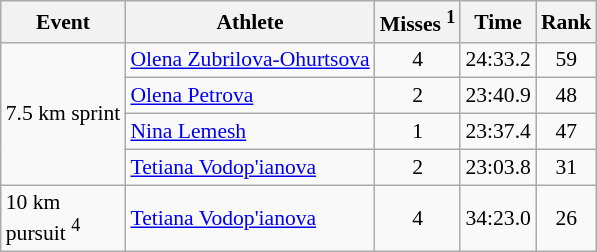<table class="wikitable" style="font-size:90%">
<tr>
<th>Event</th>
<th>Athlete</th>
<th>Misses <sup>1</sup></th>
<th>Time</th>
<th>Rank</th>
</tr>
<tr>
<td rowspan="4">7.5 km sprint</td>
<td><a href='#'>Olena Zubrilova-Ohurtsova</a></td>
<td align="center">4</td>
<td align="center">24:33.2</td>
<td align="center">59</td>
</tr>
<tr>
<td><a href='#'>Olena Petrova</a></td>
<td align="center">2</td>
<td align="center">23:40.9</td>
<td align="center">48</td>
</tr>
<tr>
<td><a href='#'>Nina Lemesh</a></td>
<td align="center">1</td>
<td align="center">23:37.4</td>
<td align="center">47</td>
</tr>
<tr>
<td><a href='#'>Tetiana Vodop'ianova</a></td>
<td align="center">2</td>
<td align="center">23:03.8</td>
<td align="center">31</td>
</tr>
<tr>
<td>10 km <br> pursuit <sup>4</sup></td>
<td><a href='#'>Tetiana Vodop'ianova</a></td>
<td align="center">4</td>
<td align="center">34:23.0</td>
<td align="center">26</td>
</tr>
</table>
